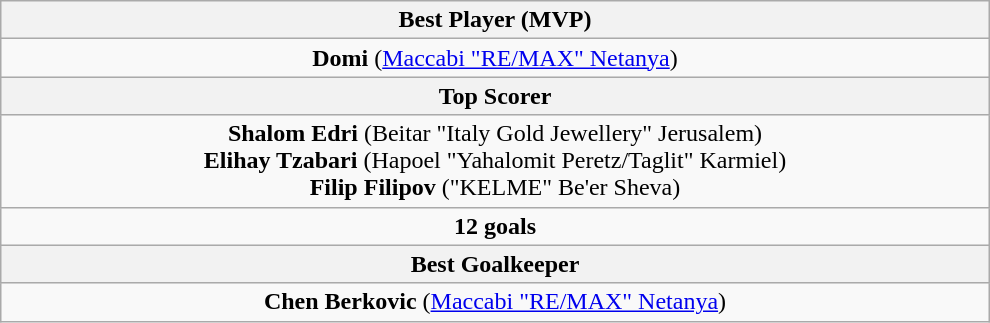<table class="wikitable" style="margin:auto">
<tr>
<th width=60% colspan="3">Best Player (MVP)</th>
</tr>
<tr>
<td align="center" colspan="3"><strong> Domi</strong> (<a href='#'>Maccabi "RE/MAX" Netanya</a>)</td>
</tr>
<tr>
<th colspan="3">Top Scorer</th>
</tr>
<tr>
<td align="center" colspan="3"><strong> Shalom Edri</strong> (Beitar "Italy Gold Jewellery" Jerusalem) <br> <strong> Elihay Tzabari</strong> (Hapoel "Yahalomit Peretz/Taglit" Karmiel) <br> <strong> Filip Filipov</strong> ("KELME" Be'er Sheva)</td>
</tr>
<tr>
<td align="center" colspan="3"><strong>12 goals</strong></td>
</tr>
<tr>
<th colspan="3">Best Goalkeeper</th>
</tr>
<tr>
<td colspan="3" align="center"><strong> Chen Berkovic</strong> (<a href='#'>Maccabi "RE/MAX" Netanya</a>)</td>
</tr>
</table>
